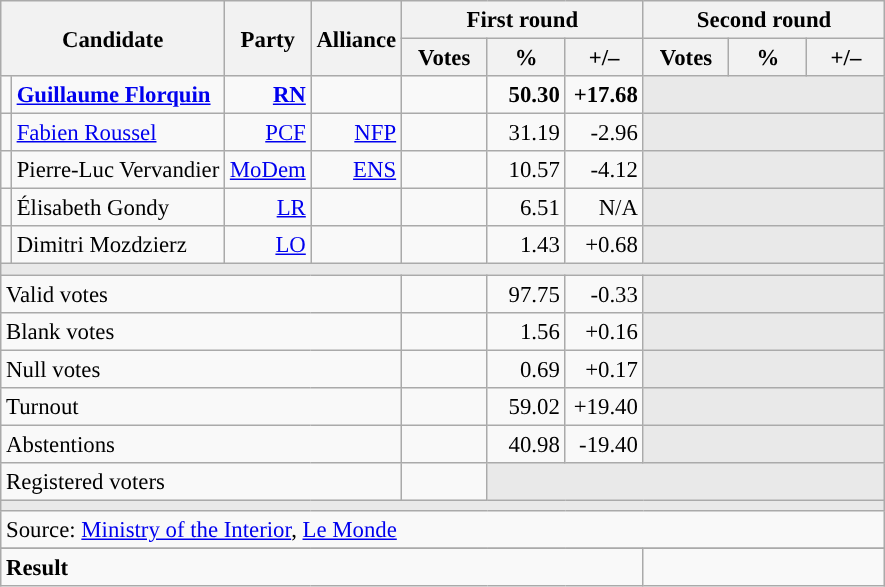<table class="wikitable" style="text-align:right;font-size:95%;">
<tr>
<th rowspan="2" colspan="2">Candidate</th>
<th rowspan="2">Party</th>
<th rowspan="2">Alliance</th>
<th colspan="3">First round</th>
<th colspan="3">Second round</th>
</tr>
<tr>
<th style="width:50px;">Votes</th>
<th style="width:45px;">%</th>
<th style="width:45px;">+/–</th>
<th style="width:50px;">Votes</th>
<th style="width:45px;">%</th>
<th style="width:45px;">+/–</th>
</tr>
<tr>
<td style="color:inherit;background:"></td>
<td style="text-align:left;"><strong><a href='#'>Guillaume Florquin</a></strong></td>
<td><a href='#'><strong>RN</strong></a></td>
<td></td>
<td><strong></strong></td>
<td><strong>50.30</strong></td>
<td><strong>+17.68</strong></td>
<td colspan="3" style="background:#E9E9E9;"></td>
</tr>
<tr>
<td style="color:inherit;background:"></td>
<td style="text-align:left;"><a href='#'>Fabien Roussel</a></td>
<td><a href='#'>PCF</a></td>
<td><a href='#'>NFP</a></td>
<td></td>
<td>31.19</td>
<td>-2.96</td>
<td colspan="3" style="background:#E9E9E9;"></td>
</tr>
<tr>
<td style="color:inherit;background:"></td>
<td style="text-align:left;">Pierre-Luc Vervandier</td>
<td><a href='#'>MoDem</a></td>
<td><a href='#'>ENS</a></td>
<td></td>
<td>10.57</td>
<td>-4.12</td>
<td colspan="3" style="background:#E9E9E9;"></td>
</tr>
<tr>
<td style="color:inherit;background:"></td>
<td style="text-align:left;">Élisabeth Gondy</td>
<td><a href='#'>LR</a></td>
<td></td>
<td></td>
<td>6.51</td>
<td>N/A</td>
<td colspan="3" style="background:#E9E9E9;"></td>
</tr>
<tr>
<td style="color:inherit;background:"></td>
<td style="text-align:left;">Dimitri Mozdzierz</td>
<td><a href='#'>LO</a></td>
<td></td>
<td></td>
<td>1.43</td>
<td>+0.68</td>
<td colspan="3" style="background:#E9E9E9;"></td>
</tr>
<tr>
<td colspan="10" style="background:#E9E9E9;"></td>
</tr>
<tr>
<td colspan="4" style="text-align:left;">Valid votes</td>
<td></td>
<td>97.75</td>
<td>-0.33</td>
<td colspan="3" style="background:#E9E9E9;"></td>
</tr>
<tr>
<td colspan="4" style="text-align:left;">Blank votes</td>
<td></td>
<td>1.56</td>
<td>+0.16</td>
<td colspan="3" style="background:#E9E9E9;"></td>
</tr>
<tr>
<td colspan="4" style="text-align:left;">Null votes</td>
<td></td>
<td>0.69</td>
<td>+0.17</td>
<td colspan="3" style="background:#E9E9E9;"></td>
</tr>
<tr>
<td colspan="4" style="text-align:left;">Turnout</td>
<td></td>
<td>59.02</td>
<td>+19.40</td>
<td colspan="3" style="background:#E9E9E9;"></td>
</tr>
<tr>
<td colspan="4" style="text-align:left;">Abstentions</td>
<td></td>
<td>40.98</td>
<td>-19.40</td>
<td colspan="3" style="background:#E9E9E9;"></td>
</tr>
<tr>
<td colspan="4" style="text-align:left;">Registered voters</td>
<td></td>
<td colspan="5" style="background:#E9E9E9;"></td>
</tr>
<tr>
<td colspan="10" style="background:#E9E9E9;"></td>
</tr>
<tr>
<td colspan="10" style="text-align:left;">Source: <a href='#'>Ministry of the Interior</a>, <a href='#'>Le Monde</a></td>
</tr>
<tr>
</tr>
<tr style="font-weight:bold">
<td colspan="7" style="text-align:left;">Result</td>
<td colspan="7" style="background-color:"></td>
</tr>
</table>
